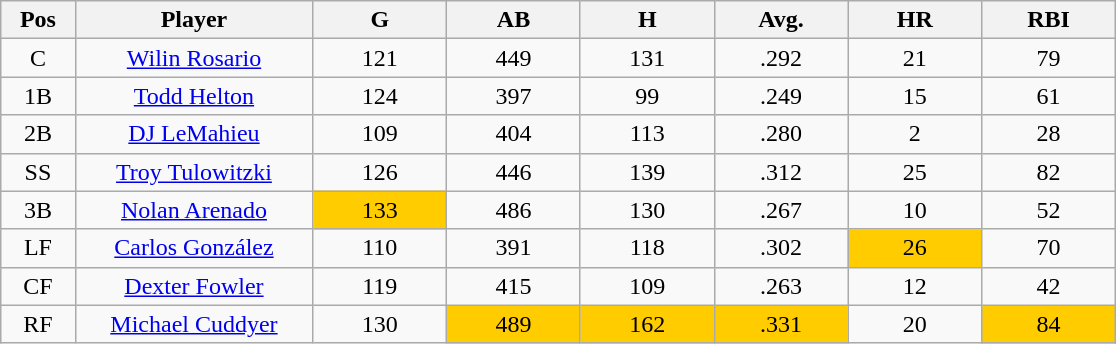<table class="wikitable sortable">
<tr>
<th bgcolor="#DDDDFF" width="5%">Pos</th>
<th bgcolor="#DDDDFF" width="16%">Player</th>
<th bgcolor="#DDDDFF" width="9%">G</th>
<th bgcolor="#DDDDFF" width="9%">AB</th>
<th bgcolor="#DDDDFF" width="9%">H</th>
<th bgcolor="#DDDDFF" width="9%">Avg.</th>
<th bgcolor="#DDDDFF" width="9%">HR</th>
<th bgcolor="#DDDDFF" width="9%">RBI</th>
</tr>
<tr align="center">
<td>C</td>
<td><a href='#'>Wilin Rosario</a></td>
<td>121</td>
<td>449</td>
<td>131</td>
<td>.292</td>
<td>21</td>
<td>79</td>
</tr>
<tr align="center">
<td>1B</td>
<td><a href='#'>Todd Helton</a></td>
<td>124</td>
<td>397</td>
<td>99</td>
<td>.249</td>
<td>15</td>
<td>61</td>
</tr>
<tr align="center">
<td>2B</td>
<td><a href='#'>DJ LeMahieu</a></td>
<td>109</td>
<td>404</td>
<td>113</td>
<td>.280</td>
<td>2</td>
<td>28</td>
</tr>
<tr align="center">
<td>SS</td>
<td><a href='#'>Troy Tulowitzki</a></td>
<td>126</td>
<td>446</td>
<td>139</td>
<td>.312</td>
<td>25</td>
<td>82</td>
</tr>
<tr align="center">
<td>3B</td>
<td><a href='#'>Nolan Arenado</a></td>
<td bgcolor="#FFCC00">133</td>
<td>486</td>
<td>130</td>
<td>.267</td>
<td>10</td>
<td>52</td>
</tr>
<tr align="center">
<td>LF</td>
<td><a href='#'>Carlos González</a></td>
<td>110</td>
<td>391</td>
<td>118</td>
<td>.302</td>
<td bgcolor="#FFCC00">26</td>
<td>70</td>
</tr>
<tr align="center">
<td>CF</td>
<td><a href='#'>Dexter Fowler</a></td>
<td>119</td>
<td>415</td>
<td>109</td>
<td>.263</td>
<td>12</td>
<td>42</td>
</tr>
<tr align="center">
<td>RF</td>
<td><a href='#'>Michael Cuddyer</a></td>
<td>130</td>
<td bgcolor="#FFCC00">489</td>
<td bgcolor="#FFCC00">162</td>
<td bgcolor="#FFCC00">.331</td>
<td>20</td>
<td bgcolor="#FFCC00">84</td>
</tr>
</table>
